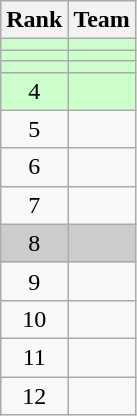<table class="wikitable">
<tr>
<th>Rank</th>
<th>Team</th>
</tr>
<tr bgcolor=ccffcc>
<td align=center></td>
<td></td>
</tr>
<tr bgcolor=ccffcc>
<td align=center></td>
<td></td>
</tr>
<tr bgcolor=ccffcc>
<td align=center></td>
<td></td>
</tr>
<tr bgcolor=ccffcc>
<td align=center>4</td>
<td></td>
</tr>
<tr>
<td align=center>5</td>
<td></td>
</tr>
<tr>
<td align=center>6</td>
<td></td>
</tr>
<tr>
<td align=center>7</td>
<td></td>
</tr>
<tr bgcolor=cccccc>
<td align=center>8</td>
<td></td>
</tr>
<tr>
<td align=center>9</td>
<td></td>
</tr>
<tr>
<td align=center>10</td>
<td></td>
</tr>
<tr>
<td align=center>11</td>
<td></td>
</tr>
<tr>
<td align=center>12</td>
<td></td>
</tr>
</table>
